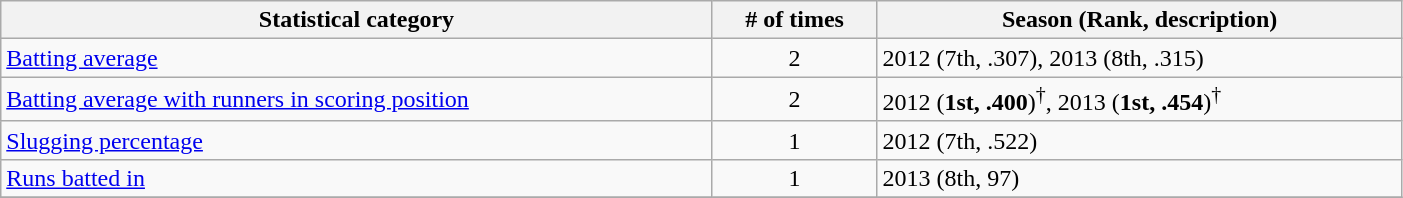<table class="wikitable" margin: 5px; style="width:74%;" text-align: center>
<tr>
<th>Statistical category</th>
<th># of times</th>
<th>Season (Rank, description)</th>
</tr>
<tr>
<td><a href='#'>Batting average</a></td>
<td align="center">2</td>
<td>2012 (7th, .307), 2013 (8th, .315)</td>
</tr>
<tr>
<td><a href='#'>Batting average with runners in scoring position</a></td>
<td align="center">2</td>
<td>2012 (<strong>1st, .400</strong>)<sup>†</sup>, 2013 (<strong>1st, .454</strong>)<sup>†</sup></td>
</tr>
<tr>
<td><a href='#'>Slugging percentage</a></td>
<td align="center">1</td>
<td>2012 (7th, .522)</td>
</tr>
<tr>
<td><a href='#'>Runs batted in</a></td>
<td align="center">1</td>
<td>2013 (8th, 97)</td>
</tr>
<tr>
</tr>
</table>
